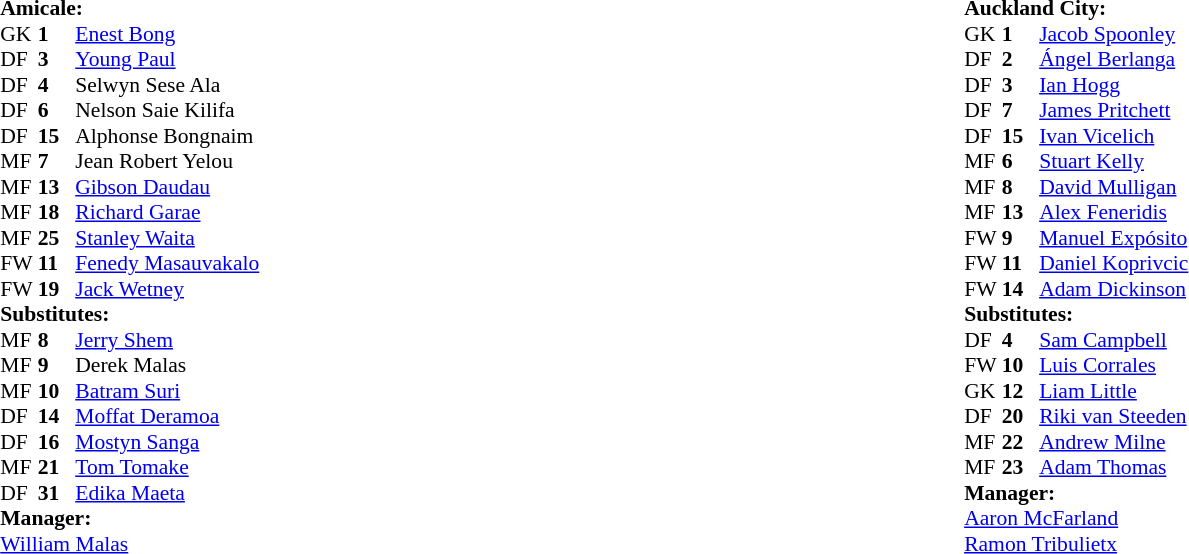<table width="100%">
<tr>
<td valign="top" width="50%"><br><table style="font-size: 90%" cellspacing="0" cellpadding="0" align=center>
<tr>
<td colspan="4"><strong>Amicale:</strong></td>
</tr>
<tr>
<th width=25></th>
<th width=25></th>
</tr>
<tr>
<td>GK</td>
<td><strong>1</strong></td>
<td> <a href='#'>Enest Bong</a></td>
<td></td>
</tr>
<tr>
<td>DF</td>
<td><strong>3</strong></td>
<td> <a href='#'>Young Paul</a></td>
<td></td>
<td></td>
</tr>
<tr>
<td>DF</td>
<td><strong>4</strong></td>
<td> Selwyn Sese Ala</td>
</tr>
<tr>
<td>DF</td>
<td><strong>6</strong></td>
<td> Nelson Saie Kilifa</td>
</tr>
<tr>
<td>DF</td>
<td><strong>15</strong></td>
<td> Alphonse Bongnaim</td>
<td></td>
</tr>
<tr>
<td>MF</td>
<td><strong>7</strong></td>
<td> Jean Robert Yelou</td>
<td></td>
</tr>
<tr>
<td>MF</td>
<td><strong>13</strong></td>
<td> <a href='#'>Gibson Daudau</a></td>
</tr>
<tr>
<td>MF</td>
<td><strong>18</strong></td>
<td> <a href='#'>Richard Garae</a></td>
<td></td>
<td></td>
</tr>
<tr>
<td>MF</td>
<td><strong>25</strong></td>
<td> <a href='#'>Stanley Waita</a></td>
<td></td>
<td></td>
</tr>
<tr>
<td>FW</td>
<td><strong>11</strong></td>
<td> <a href='#'>Fenedy Masauvakalo</a></td>
</tr>
<tr>
<td>FW</td>
<td><strong>19</strong></td>
<td> <a href='#'>Jack Wetney</a></td>
</tr>
<tr>
<td colspan=3><strong>Substitutes:</strong></td>
</tr>
<tr>
<td>MF</td>
<td><strong>8</strong></td>
<td> <a href='#'>Jerry Shem</a></td>
<td></td>
<td></td>
</tr>
<tr>
<td>MF</td>
<td><strong>9</strong></td>
<td> Derek Malas</td>
<td></td>
<td></td>
</tr>
<tr>
<td>MF</td>
<td><strong>10</strong></td>
<td> <a href='#'>Batram Suri</a></td>
</tr>
<tr>
<td>DF</td>
<td><strong>14</strong></td>
<td> <a href='#'>Moffat Deramoa</a></td>
<td></td>
<td></td>
</tr>
<tr>
<td>DF</td>
<td><strong>16</strong></td>
<td> <a href='#'>Mostyn Sanga</a></td>
</tr>
<tr>
<td>MF</td>
<td><strong>21</strong></td>
<td> <a href='#'>Tom Tomake</a></td>
</tr>
<tr>
<td>DF</td>
<td><strong>31</strong></td>
<td> <a href='#'>Edika Maeta</a></td>
</tr>
<tr>
<td colspan=3><strong>Manager:</strong></td>
</tr>
<tr>
<td colspan=4> <a href='#'>William Malas</a></td>
</tr>
</table>
</td>
<td><br><table style="font-size: 90%" cellspacing="0" cellpadding="0" align=center>
<tr>
<td colspan="4"><strong>Auckland City:</strong></td>
</tr>
<tr>
<th width=25></th>
<th width=25></th>
</tr>
<tr>
<td>GK</td>
<td><strong>1</strong></td>
<td> <a href='#'>Jacob Spoonley</a></td>
</tr>
<tr>
<td>DF</td>
<td><strong>2</strong></td>
<td> <a href='#'>Ángel Berlanga</a></td>
</tr>
<tr>
<td>DF</td>
<td><strong>3</strong></td>
<td> <a href='#'>Ian Hogg</a></td>
</tr>
<tr>
<td>DF</td>
<td><strong>7</strong></td>
<td> <a href='#'>James Pritchett</a></td>
</tr>
<tr>
<td>DF</td>
<td><strong>15</strong></td>
<td> <a href='#'>Ivan Vicelich</a></td>
</tr>
<tr>
<td>MF</td>
<td><strong>6</strong></td>
<td> <a href='#'>Stuart Kelly</a></td>
</tr>
<tr>
<td>MF</td>
<td><strong>8</strong></td>
<td> <a href='#'>David Mulligan</a></td>
<td></td>
<td></td>
</tr>
<tr>
<td>MF</td>
<td><strong>13</strong></td>
<td> <a href='#'>Alex Feneridis</a></td>
</tr>
<tr>
<td>FW</td>
<td><strong>9</strong></td>
<td> <a href='#'>Manuel Expósito</a></td>
<td></td>
<td></td>
</tr>
<tr>
<td>FW</td>
<td><strong>11</strong></td>
<td> <a href='#'>Daniel Koprivcic</a></td>
<td></td>
<td></td>
</tr>
<tr>
<td>FW</td>
<td><strong>14</strong></td>
<td> <a href='#'>Adam Dickinson</a></td>
</tr>
<tr>
<td colspan=3><strong>Substitutes:</strong></td>
</tr>
<tr>
<td>DF</td>
<td><strong>4</strong></td>
<td> <a href='#'>Sam Campbell</a></td>
</tr>
<tr>
<td>FW</td>
<td><strong>10</strong></td>
<td> <a href='#'>Luis Corrales</a></td>
<td></td>
<td></td>
</tr>
<tr>
<td>GK</td>
<td><strong>12</strong></td>
<td> <a href='#'>Liam Little</a></td>
</tr>
<tr>
<td>DF</td>
<td><strong>20</strong></td>
<td> <a href='#'>Riki van Steeden</a></td>
</tr>
<tr>
<td>MF</td>
<td><strong>22</strong></td>
<td> <a href='#'>Andrew Milne</a></td>
<td></td>
<td></td>
</tr>
<tr>
<td>MF</td>
<td><strong>23</strong></td>
<td> <a href='#'>Adam Thomas</a></td>
<td></td>
<td></td>
</tr>
<tr>
<td colspan=3><strong>Manager:</strong></td>
</tr>
<tr>
<td colspan=4> <a href='#'>Aaron McFarland</a><br> <a href='#'>Ramon Tribulietx</a></td>
</tr>
</table>
</td>
</tr>
</table>
